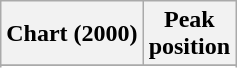<table class="wikitable sortable">
<tr>
<th>Chart (2000)</th>
<th>Peak<br>position</th>
</tr>
<tr>
</tr>
<tr>
</tr>
<tr>
</tr>
<tr>
</tr>
<tr>
</tr>
<tr>
</tr>
<tr>
</tr>
<tr>
</tr>
<tr>
</tr>
<tr>
</tr>
<tr>
</tr>
</table>
